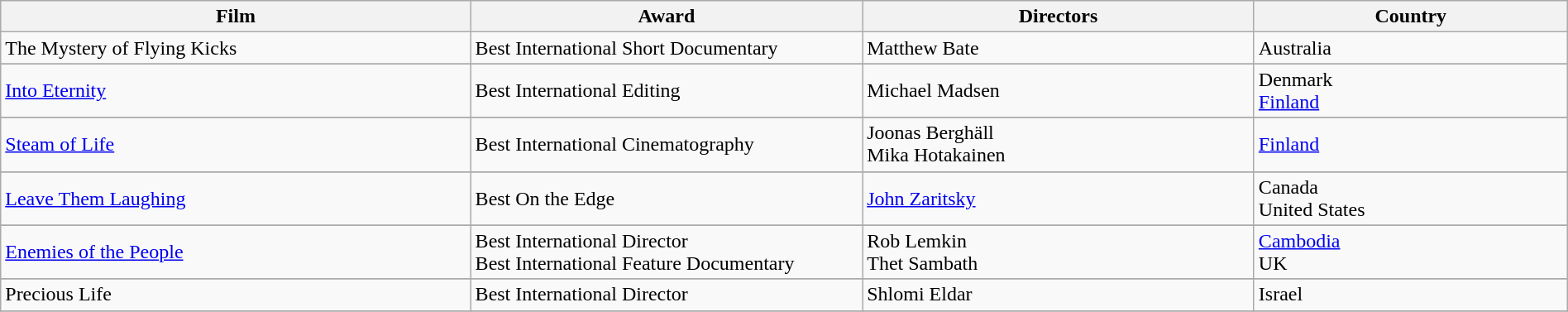<table class="wikitable" style="width:100%;">
<tr>
<th width="30%">Film</th>
<th width="25%">Award</th>
<th width="25%">Directors</th>
<th width="20%">Country</th>
</tr>
<tr>
<td>The Mystery of Flying Kicks</td>
<td>Best International Short Documentary</td>
<td>Matthew Bate</td>
<td> Australia</td>
</tr>
<tr>
</tr>
<tr>
<td><a href='#'>Into Eternity</a></td>
<td>Best International Editing</td>
<td>Michael Madsen</td>
<td> Denmark<br> <a href='#'>Finland</a></td>
</tr>
<tr>
</tr>
<tr>
<td><a href='#'>Steam of Life</a></td>
<td>Best International Cinematography</td>
<td>Joonas Berghäll<br>Mika Hotakainen</td>
<td> <a href='#'>Finland</a></td>
</tr>
<tr>
</tr>
<tr>
<td><a href='#'>Leave Them Laughing</a></td>
<td>Best On the Edge</td>
<td><a href='#'>John Zaritsky</a></td>
<td> Canada<br> United States</td>
</tr>
<tr>
</tr>
<tr>
<td><a href='#'>Enemies of the People</a></td>
<td>Best International Director<br>Best International Feature Documentary</td>
<td>Rob Lemkin<br>Thet Sambath</td>
<td> <a href='#'>Cambodia</a><br> UK</td>
</tr>
<tr>
</tr>
<tr>
<td>Precious Life</td>
<td>Best International Director</td>
<td>Shlomi Eldar</td>
<td> Israel</td>
</tr>
<tr>
</tr>
</table>
